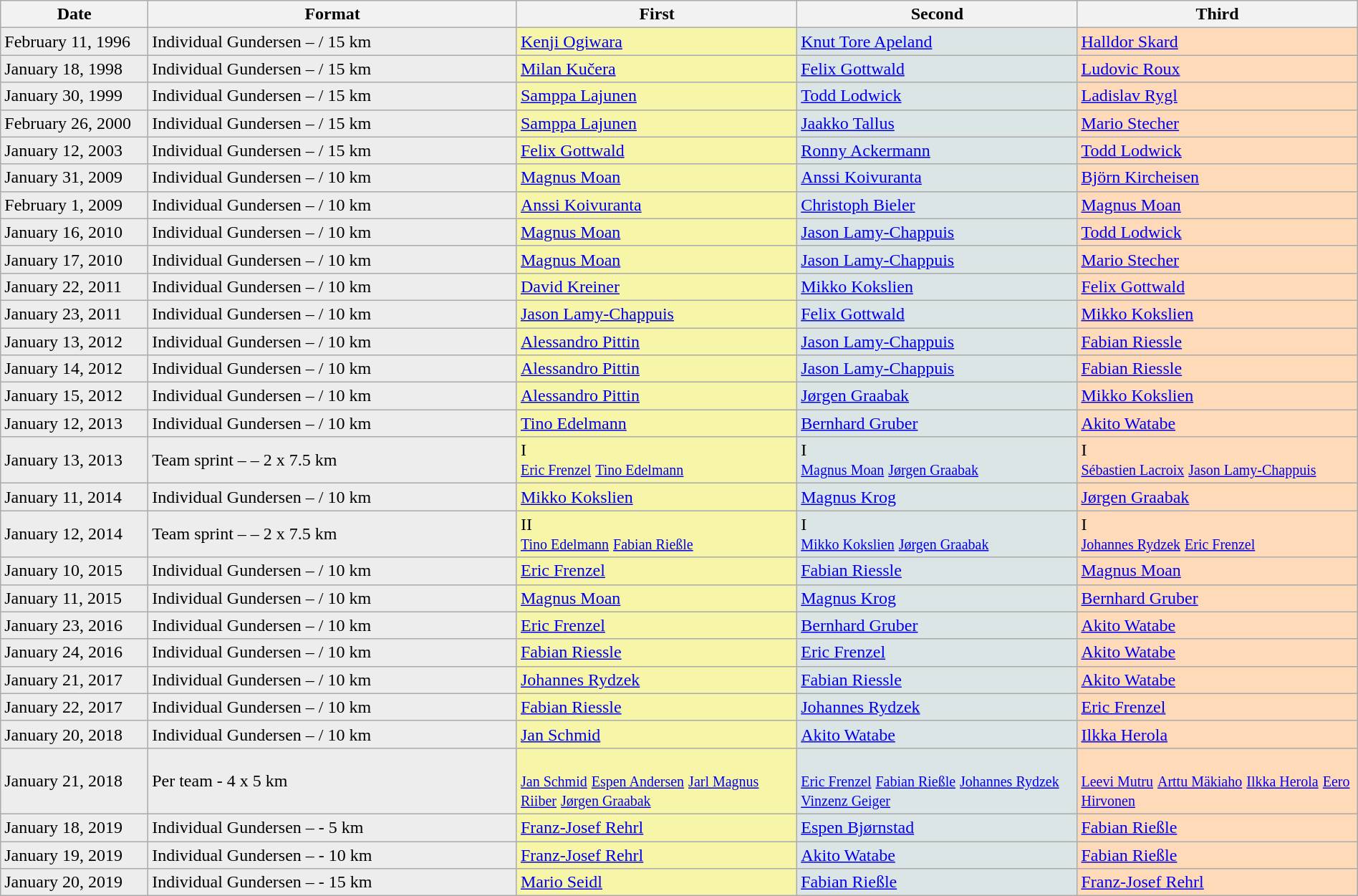<table class="wikitable sortable" style=" width:100%;">
<tr>
<th scope="col" style="width:10%;">Date</th>
<th scope="col" style="width:25%;">Format</th>
<th scope="col" style="width:19%;" class="unsortable">First</th>
<th scope="col" style="width:19%;" class="unsortable">Second</th>
<th scope="col" style="width:19%;" class="unsortable">Third</th>
</tr>
<tr bgcolor="#EDEDED">
<td>February 11, 1996</td>
<td>Individual Gundersen –  / 15 km</td>
<td bgcolor="#F7F6A8"> <a href='#'>Kenji Ogiwara</a></td>
<td bgcolor="#DCE5E5"> <a href='#'>Knut Tore Apeland</a></td>
<td bgcolor="#FFDAB9"> <a href='#'>Halldor Skard</a></td>
</tr>
<tr bgcolor="#EDEDED">
<td>January 18, 1998</td>
<td>Individual Gundersen –  / 15 km</td>
<td bgcolor="#F7F6A8"> <a href='#'>Milan Kučera</a></td>
<td bgcolor="#DCE5E5"> <a href='#'>Felix Gottwald</a></td>
<td bgcolor="#FFDAB9"> <a href='#'>Ludovic Roux</a></td>
</tr>
<tr bgcolor="#EDEDED">
<td>January 30, 1999</td>
<td>Individual Gundersen –  / 15 km</td>
<td bgcolor="#F7F6A8"> <a href='#'>Samppa Lajunen</a></td>
<td bgcolor="#DCE5E5"> <a href='#'>Todd Lodwick</a></td>
<td bgcolor="#FFDAB9"> <a href='#'>Ladislav Rygl</a></td>
</tr>
<tr bgcolor="#EDEDED">
<td>February 26, 2000</td>
<td>Individual Gundersen –  / 15 km</td>
<td bgcolor="#F7F6A8"> <a href='#'>Samppa Lajunen</a></td>
<td bgcolor="#DCE5E5"> <a href='#'>Jaakko Tallus</a></td>
<td bgcolor="#FFDAB9"> <a href='#'>Mario Stecher</a></td>
</tr>
<tr bgcolor="#EDEDED">
<td>January 12, 2003</td>
<td>Individual Gundersen –  / 15 km</td>
<td bgcolor="#F7F6A8"> <a href='#'>Felix Gottwald</a></td>
<td bgcolor="#DCE5E5"> <a href='#'>Ronny Ackermann</a></td>
<td bgcolor="#FFDAB9"> <a href='#'>Todd Lodwick</a></td>
</tr>
<tr bgcolor="#EDEDED">
<td>January 31, 2009</td>
<td>Individual Gundersen –  / 10 km</td>
<td bgcolor="#F7F6A8"> <a href='#'>Magnus Moan</a></td>
<td bgcolor="#DCE5E5"> <a href='#'>Anssi Koivuranta</a></td>
<td bgcolor="#FFDAB9"> <a href='#'>Björn Kircheisen</a></td>
</tr>
<tr bgcolor="#EDEDED">
<td>February 1, 2009</td>
<td>Individual Gundersen –  / 10 km</td>
<td bgcolor="#F7F6A8"> <a href='#'>Anssi Koivuranta</a></td>
<td bgcolor="#DCE5E5"> <a href='#'>Christoph Bieler</a></td>
<td bgcolor="#FFDAB9"> <a href='#'>Magnus Moan</a></td>
</tr>
<tr bgcolor="#EDEDED">
<td>January 16, 2010</td>
<td>Individual Gundersen –  / 10 km</td>
<td bgcolor="#F7F6A8"> <a href='#'>Magnus Moan</a></td>
<td bgcolor="#DCE5E5"> <a href='#'>Jason Lamy-Chappuis</a></td>
<td bgcolor="#FFDAB9"> <a href='#'>Todd Lodwick</a></td>
</tr>
<tr bgcolor="#EDEDED">
<td>January 17, 2010</td>
<td>Individual Gundersen –  / 10 km</td>
<td bgcolor="#F7F6A8"> <a href='#'>Magnus Moan</a></td>
<td bgcolor="#DCE5E5"> <a href='#'>Jason Lamy-Chappuis</a></td>
<td bgcolor="#FFDAB9"> <a href='#'>Mario Stecher</a></td>
</tr>
<tr bgcolor="#EDEDED">
<td>January 22, 2011</td>
<td>Individual Gundersen –  / 10 km</td>
<td bgcolor="#F7F6A8"> <a href='#'>David Kreiner</a></td>
<td bgcolor="#DCE5E5"> <a href='#'>Mikko Kokslien</a></td>
<td bgcolor="#FFDAB9"> <a href='#'>Felix Gottwald</a></td>
</tr>
<tr bgcolor="#EDEDED">
<td>January 23, 2011</td>
<td>Individual Gundersen –  / 10 km</td>
<td bgcolor="#F7F6A8"> <a href='#'>Jason Lamy-Chappuis</a></td>
<td bgcolor="#DCE5E5"> <a href='#'>Felix Gottwald</a></td>
<td bgcolor="#FFDAB9"> <a href='#'>Mikko Kokslien</a></td>
</tr>
<tr bgcolor="#EDEDED">
<td>January 13, 2012</td>
<td>Individual Gundersen –  / 10 km</td>
<td bgcolor="#F7F6A8"> <a href='#'>Alessandro Pittin</a></td>
<td bgcolor="#DCE5E5"> <a href='#'>Jason Lamy-Chappuis</a></td>
<td bgcolor="#FFDAB9"> <a href='#'>Fabian Riessle</a></td>
</tr>
<tr bgcolor="#EDEDED">
<td>January 14, 2012</td>
<td>Individual Gundersen –  / 10 km</td>
<td bgcolor="#F7F6A8"> <a href='#'>Alessandro Pittin</a></td>
<td bgcolor="#DCE5E5"> <a href='#'>Jason Lamy-Chappuis</a></td>
<td bgcolor="#FFDAB9"> <a href='#'>Fabian Riessle</a></td>
</tr>
<tr bgcolor="#EDEDED">
<td>January 15, 2012</td>
<td>Individual Gundersen –  / 10 km</td>
<td bgcolor="#F7F6A8"> <a href='#'>Alessandro Pittin</a></td>
<td bgcolor="#DCE5E5"> <a href='#'>Jørgen Graabak</a></td>
<td bgcolor="#FFDAB9"> <a href='#'>Mikko Kokslien</a></td>
</tr>
<tr bgcolor="#EDEDED">
<td>January 12, 2013</td>
<td>Individual Gundersen –  / 10 km</td>
<td bgcolor="#F7F6A8"> <a href='#'>Tino Edelmann</a></td>
<td bgcolor="#DCE5E5"> <a href='#'>Bernhard Gruber</a></td>
<td bgcolor="#FFDAB9"> <a href='#'>Akito Watabe</a></td>
</tr>
<tr bgcolor="#EDEDED">
<td>January 13, 2013</td>
<td>Team sprint –  – 2 x 7.5 km</td>
<td bgcolor="#F7F6A8"> I<br><a href='#'><small>Eric Frenzel</small></a>
<a href='#'><small>Tino Edelmann</small></a></td>
<td bgcolor="#DCE5E5"> I<br><a href='#'><small>Magnus Moan</small></a>
<a href='#'><small>Jørgen Graabak</small></a></td>
<td bgcolor="#FFDAB9"> I<br><a href='#'><small>Sébastien Lacroix</small></a>
<a href='#'><small>Jason Lamy-Chappuis</small></a></td>
</tr>
<tr bgcolor="#EDEDED">
<td>January 11, 2014</td>
<td>Individual Gundersen –  / 10 km</td>
<td bgcolor="#F7F6A8"> <a href='#'>Mikko Kokslien</a></td>
<td bgcolor="#DCE5E5"> <a href='#'>Magnus Krog</a></td>
<td bgcolor="#FFDAB9"> <a href='#'>Jørgen Graabak</a></td>
</tr>
<tr bgcolor="#EDEDED">
<td>January 12, 2014</td>
<td>Team sprint –  – 2 x 7.5 km</td>
<td bgcolor="#F7F6A8"> II<br><a href='#'><small>Tino Edelmann</small></a>
<a href='#'><small>Fabian Rießle</small></a></td>
<td bgcolor="#DCE5E5"> I<br><a href='#'><small>Mikko Kokslien</small></a>
<a href='#'><small>Jørgen Graabak</small></a></td>
<td bgcolor="#FFDAB9"> I<br><a href='#'><small>Johannes Rydzek</small></a>
<a href='#'><small>Eric Frenzel</small></a></td>
</tr>
<tr bgcolor="#EDEDED">
<td>January 10, 2015</td>
<td>Individual Gundersen –  / 10 km</td>
<td bgcolor="#F7F6A8"> <a href='#'>Eric Frenzel</a></td>
<td bgcolor="#DCE5E5"> <a href='#'>Fabian Riessle</a></td>
<td bgcolor="#FFDAB9"> <a href='#'>Magnus Moan</a></td>
</tr>
<tr bgcolor="#EDEDED">
<td>January 11, 2015</td>
<td>Individual Gundersen –  / 10 km</td>
<td bgcolor="#F7F6A8"> <a href='#'>Magnus Moan</a></td>
<td bgcolor="#DCE5E5"> <a href='#'>Magnus Krog</a></td>
<td bgcolor="#FFDAB9"> <a href='#'>Bernhard Gruber</a></td>
</tr>
<tr bgcolor="#EDEDED">
<td>January 23, 2016</td>
<td>Individual Gundersen –  / 10 km</td>
<td bgcolor="#F7F6A8"> <a href='#'>Eric Frenzel</a></td>
<td bgcolor="#DCE5E5"> <a href='#'>Bernhard Gruber</a></td>
<td bgcolor="#FFDAB9"> <a href='#'>Akito Watabe</a></td>
</tr>
<tr bgcolor="#EDEDED">
<td>January 24, 2016</td>
<td>Individual Gundersen –  / 10 km</td>
<td bgcolor="#F7F6A8"> <a href='#'>Fabian Riessle</a></td>
<td bgcolor="#DCE5E5"> <a href='#'>Eric Frenzel</a></td>
<td bgcolor="#FFDAB9"> <a href='#'>Akito Watabe</a></td>
</tr>
<tr bgcolor="#EDEDED">
<td>January 21, 2017</td>
<td>Individual Gundersen –  / 10 km</td>
<td bgcolor="#F7F6A8"> <a href='#'>Johannes Rydzek</a></td>
<td bgcolor="#DCE5E5"> <a href='#'>Fabian Riessle</a></td>
<td bgcolor="#FFDAB9"> <a href='#'>Akito Watabe</a></td>
</tr>
<tr bgcolor="#EDEDED">
<td>January 22, 2017</td>
<td>Individual Gundersen –  / 10 km</td>
<td bgcolor="#F7F6A8"> <a href='#'>Fabian Riessle</a></td>
<td bgcolor="#DCE5E5"> <a href='#'>Johannes Rydzek</a></td>
<td bgcolor="#FFDAB9"> <a href='#'>Eric Frenzel</a></td>
</tr>
<tr bgcolor="#EDEDED">
<td>January 20, 2018</td>
<td>Individual Gundersen –  / 10 km</td>
<td bgcolor="#F7F6A8"> <a href='#'>Jan Schmid</a></td>
<td bgcolor="#DCE5E5"> <a href='#'>Akito Watabe</a></td>
<td bgcolor="#FFDAB9"> <a href='#'>Ilkka Herola</a></td>
</tr>
<tr bgcolor="#EDEDED">
<td>January 21, 2018</td>
<td>Per team  - 4 x 5 km</td>
<td bgcolor="#F7F6A8"><br><a href='#'><small>Jan Schmid</small></a>
<a href='#'><small>Espen Andersen</small></a> 
<a href='#'><small>Jarl Magnus Riiber</small></a>
<a href='#'><small>Jørgen Graabak</small></a></td>
<td bgcolor="#DCE5E5"><br><a href='#'><small>Eric Frenzel</small></a>
<a href='#'><small>Fabian Rießle</small></a>
<a href='#'><small>Johannes Rydzek</small></a>
<a href='#'><small>Vinzenz Geiger</small></a></td>
<td bgcolor="#FFDAB9"><br><a href='#'><small>Leevi Mutru</small></a>
<a href='#'><small>Arttu Mäkiaho</small></a>
<a href='#'><small>Ilkka Herola</small></a>
<a href='#'><small>Eero Hirvonen</small></a></td>
</tr>
<tr bgcolor="#EDEDED">
<td>January 18, 2019</td>
<td>Individual Gundersen –  - 5 km</td>
<td bgcolor="#F7F6A8"> <a href='#'>Franz-Josef Rehrl</a></td>
<td bgcolor="#DCE5E5"> <a href='#'>Espen Bjørnstad</a></td>
<td bgcolor="#FFDAB9"> <a href='#'>Fabian Rießle</a></td>
</tr>
<tr bgcolor="#EDEDED">
<td>January 19, 2019</td>
<td>Individual Gundersen –  - 10 km</td>
<td bgcolor="#F7F6A8"> <a href='#'>Franz-Josef Rehrl</a></td>
<td bgcolor="#DCE5E5"> <a href='#'>Akito Watabe</a></td>
<td bgcolor="#FFDAB9"> <a href='#'>Fabian Rießle</a></td>
</tr>
<tr bgcolor="#EDEDED">
<td>January 20, 2019</td>
<td>Individual Gundersen –  - 15 km</td>
<td bgcolor="#F7F6A8"> <a href='#'>Mario Seidl</a></td>
<td bgcolor="#DCE5E5"> <a href='#'>Fabian Rießle</a></td>
<td bgcolor="#FFDAB9"> <a href='#'>Franz-Josef Rehrl</a></td>
</tr>
</table>
